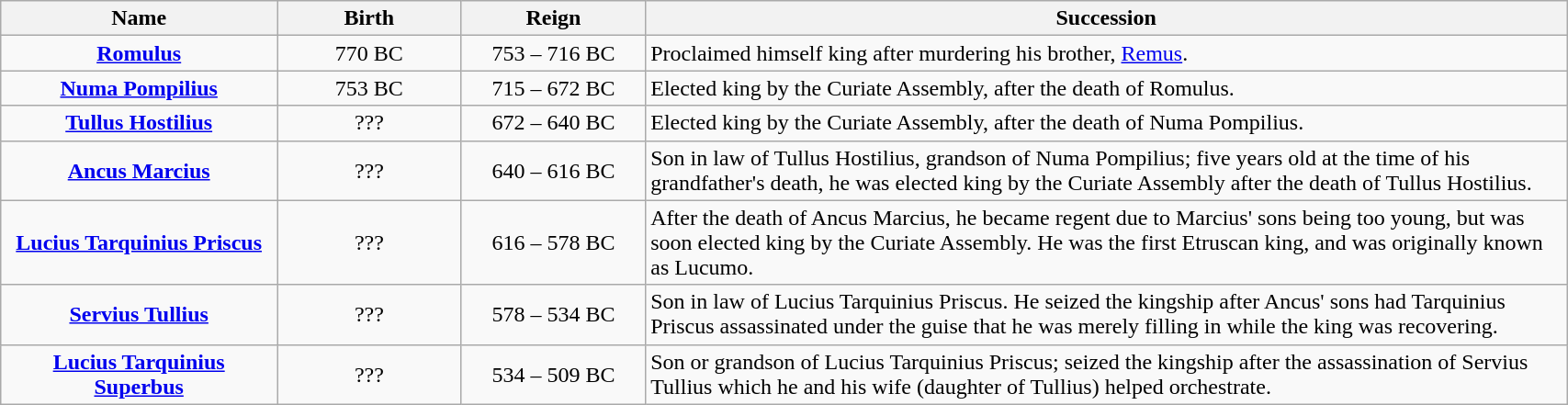<table class="wikitable" style="width:90%;">
<tr>
<th width="15%">Name</th>
<th width="10%">Birth</th>
<th width="10%">Reign</th>
<th width="50%">Succession</th>
</tr>
<tr>
<td align="center"><strong><a href='#'>Romulus</a></strong></td>
<td align="center"> 770 BC</td>
<td align="center"> 753 – 716 BC<br></td>
<td>Proclaimed himself king after murdering his brother, <a href='#'>Remus</a>.</td>
</tr>
<tr>
<td align="center"><strong><a href='#'>Numa Pompilius</a></strong></td>
<td align="center"> 753 BC</td>
<td align="center"> 715 – 672 BC<br></td>
<td>Elected king by the Curiate Assembly, after the death of Romulus.</td>
</tr>
<tr>
<td align="center"><strong><a href='#'>Tullus Hostilius</a></strong></td>
<td align="center">???</td>
<td align="center"> 672 – 640 BC<br></td>
<td>Elected king by the Curiate Assembly, after the death of Numa Pompilius.</td>
</tr>
<tr>
<td align="center"><strong><a href='#'>Ancus Marcius</a></strong></td>
<td align="center">???</td>
<td align="center"> 640 – 616 BC<br></td>
<td>Son in law of Tullus Hostilius, grandson of Numa Pompilius; five years old at the time of his grandfather's death, he was elected king by the Curiate Assembly after the death of Tullus Hostilius.</td>
</tr>
<tr>
<td align="center"><strong><a href='#'>Lucius Tarquinius Priscus</a></strong></td>
<td align="center">???</td>
<td align="center"> 616 – 578 BC<br></td>
<td>After the death of Ancus Marcius, he became regent due to Marcius' sons being too young, but was soon elected king by the Curiate Assembly. He was the first Etruscan king, and was originally known as Lucumo.</td>
</tr>
<tr>
<td align="center"><strong><a href='#'>Servius Tullius</a></strong></td>
<td align="center">???</td>
<td align="center"> 578 – 534 BC<br></td>
<td>Son in law of Lucius Tarquinius Priscus. He seized the kingship after Ancus' sons had Tarquinius Priscus assassinated under the guise that he was merely filling in while the king was recovering.</td>
</tr>
<tr>
<td align="center"><strong><a href='#'>Lucius Tarquinius Superbus</a></strong></td>
<td align="center">???</td>
<td align="center"> 534 – 509 BC<br></td>
<td>Son or grandson of Lucius Tarquinius Priscus; seized the kingship after the assassination of Servius Tullius which he and his wife (daughter of Tullius) helped orchestrate.</td>
</tr>
</table>
